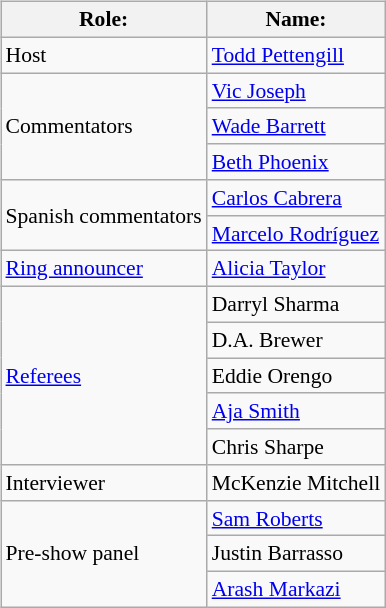<table class=wikitable style="font-size:90%; margin: 0.5em 0 0.5em 1em; float: right; clear: right;">
<tr>
<th>Role:</th>
<th>Name:</th>
</tr>
<tr>
<td>Host</td>
<td><a href='#'>Todd Pettengill</a></td>
</tr>
<tr>
<td rowspan=3>Commentators</td>
<td><a href='#'>Vic Joseph</a></td>
</tr>
<tr>
<td><a href='#'>Wade Barrett</a></td>
</tr>
<tr>
<td><a href='#'>Beth Phoenix</a></td>
</tr>
<tr>
<td rowspan=2>Spanish commentators</td>
<td><a href='#'>Carlos Cabrera</a></td>
</tr>
<tr>
<td><a href='#'>Marcelo Rodríguez</a></td>
</tr>
<tr>
<td rowspan=1><a href='#'>Ring announcer</a></td>
<td><a href='#'>Alicia Taylor</a></td>
</tr>
<tr>
<td rowspan=5><a href='#'>Referees</a></td>
<td>Darryl Sharma</td>
</tr>
<tr>
<td>D.A. Brewer</td>
</tr>
<tr>
<td>Eddie Orengo</td>
</tr>
<tr>
<td><a href='#'>Aja Smith</a></td>
</tr>
<tr>
<td>Chris Sharpe</td>
</tr>
<tr>
<td>Interviewer</td>
<td>McKenzie Mitchell</td>
</tr>
<tr>
<td rowspan=3>Pre-show panel</td>
<td><a href='#'>Sam Roberts</a></td>
</tr>
<tr>
<td>Justin Barrasso</td>
</tr>
<tr>
<td><a href='#'>Arash Markazi</a></td>
</tr>
</table>
